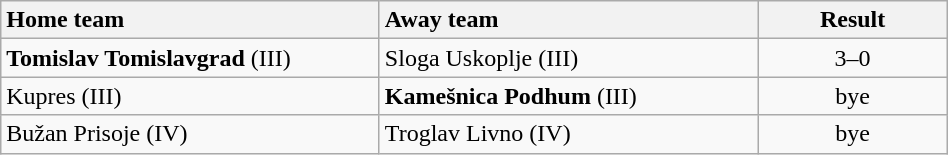<table class="wikitable" style="width:50%">
<tr>
<th style="width:40%; text-align:left">Home team</th>
<th style="width:40%; text-align:left">Away team</th>
<th>Result</th>
</tr>
<tr>
<td><strong>Tomislav Tomislavgrad</strong> (III)</td>
<td>Sloga Uskoplje (III)</td>
<td style="text-align:center">3–0</td>
</tr>
<tr>
<td>Kupres (III)</td>
<td><strong>Kamešnica Podhum</strong> (III)</td>
<td style="text-align:center">bye</td>
</tr>
<tr>
<td>Bužan Prisoje (IV)</td>
<td>Troglav Livno (IV)</td>
<td style="text-align:center">bye</td>
</tr>
</table>
